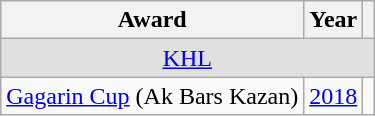<table class="wikitable">
<tr>
<th>Award</th>
<th>Year</th>
<th></th>
</tr>
<tr ALIGN="center" bgcolor="#e0e0e0">
<td colspan="3"><a href='#'>KHL</a></td>
</tr>
<tr>
<td><a href='#'>Gagarin Cup</a> (Ak Bars Kazan)</td>
<td><a href='#'>2018</a></td>
<td></td>
</tr>
</table>
